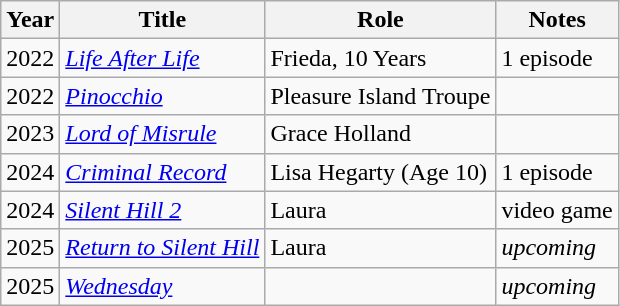<table class="wikitable sortable">
<tr>
<th>Year</th>
<th>Title</th>
<th>Role</th>
<th class="unsortable">Notes</th>
</tr>
<tr>
<td>2022</td>
<td><em><a href='#'>Life After Life</a></em></td>
<td>Frieda, 10 Years</td>
<td>1 episode</td>
</tr>
<tr>
<td>2022</td>
<td><em><a href='#'>Pinocchio</a></em></td>
<td>Pleasure Island Troupe</td>
<td></td>
</tr>
<tr>
<td>2023</td>
<td><em><a href='#'>Lord of Misrule</a></em></td>
<td>Grace Holland</td>
<td></td>
</tr>
<tr>
<td>2024</td>
<td><em><a href='#'>Criminal Record</a></em></td>
<td>Lisa Hegarty (Age 10)</td>
<td>1 episode</td>
</tr>
<tr>
<td>2024</td>
<td><em><a href='#'>Silent Hill 2</a></em></td>
<td>Laura</td>
<td>video game</td>
</tr>
<tr>
<td>2025</td>
<td><em><a href='#'>Return to Silent Hill</a></em></td>
<td>Laura</td>
<td><em>upcoming</em></td>
</tr>
<tr>
<td>2025</td>
<td><em><a href='#'>Wednesday</a></em></td>
<td></td>
<td><em>upcoming</em></td>
</tr>
</table>
